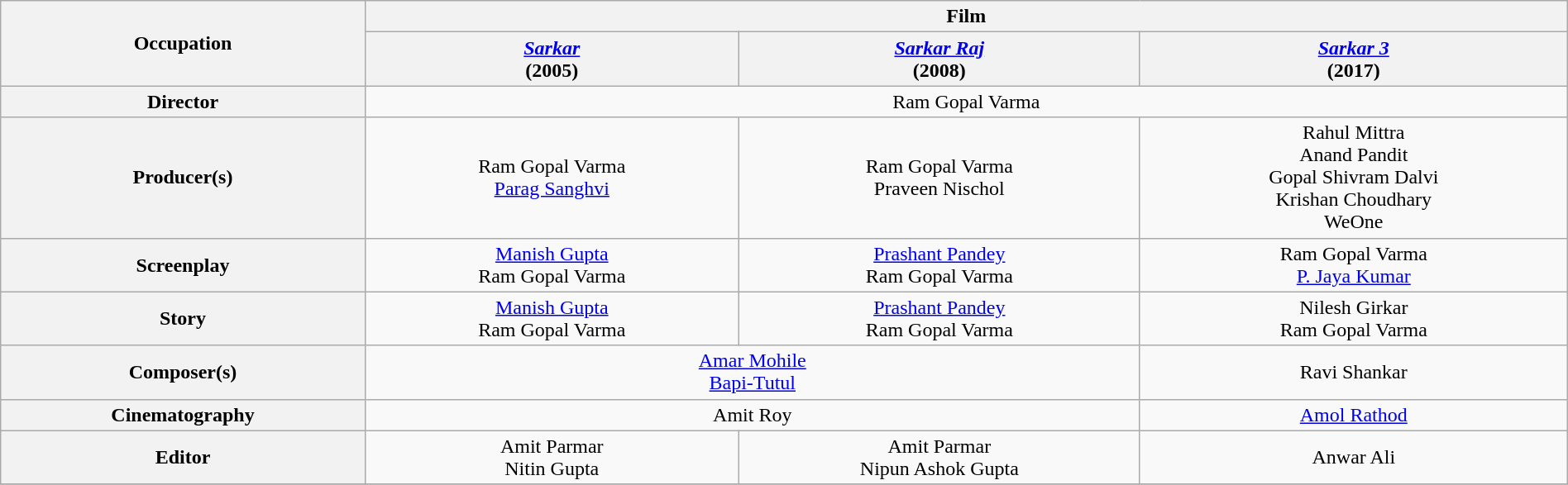<table class="wikitable" style="text-align:center;" width="100%">
<tr>
<th rowspan="2">Occupation</th>
<th colspan="3">Film</th>
</tr>
<tr>
<th width:10%;"><em><a href='#'>Sarkar</a></em> <br>(2005)</th>
<th width:10%;"><em><a href='#'>Sarkar Raj</a></em> <br>(2008)</th>
<th width:10%;"><em><a href='#'>Sarkar 3</a></em> <br>(2017)</th>
</tr>
<tr>
<th>Director</th>
<td colspan="3">Ram Gopal Varma</td>
</tr>
<tr>
<th>Producer(s)</th>
<td>Ram Gopal Varma <br><a href='#'>Parag Sanghvi</a></td>
<td>Ram Gopal Varma <br>Praveen Nischol</td>
<td>Rahul Mittra<br>Anand Pandit<br>Gopal Shivram Dalvi<br>Krishan Choudhary<br>WeOne</td>
</tr>
<tr>
<th>Screenplay</th>
<td><a href='#'>Manish Gupta</a><br>Ram Gopal Varma</td>
<td><a href='#'>Prashant Pandey</a><br>Ram Gopal Varma</td>
<td>Ram Gopal Varma<br><a href='#'>P. Jaya Kumar</a></td>
</tr>
<tr>
<th>Story</th>
<td><a href='#'>Manish Gupta</a><br>Ram Gopal Varma</td>
<td><a href='#'>Prashant Pandey</a><br>Ram Gopal Varma</td>
<td>Nilesh Girkar<br>Ram Gopal Varma</td>
</tr>
<tr>
<th>Composer(s)</th>
<td colspan="2"><a href='#'>Amar Mohile</a><br><a href='#'>Bapi-Tutul</a></td>
<td>Ravi Shankar</td>
</tr>
<tr>
<th>Cinematography</th>
<td colspan="2">Amit Roy</td>
<td><a href='#'>Amol Rathod</a></td>
</tr>
<tr>
<th>Editor</th>
<td>Amit Parmar <br>Nitin Gupta</td>
<td>Amit Parmar <br>Nipun Ashok Gupta</td>
<td>Anwar Ali</td>
</tr>
<tr>
</tr>
</table>
